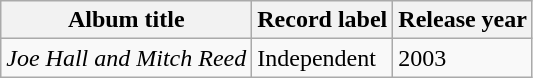<table class="wikitable">
<tr>
<th>Album title</th>
<th>Record label</th>
<th>Release year</th>
</tr>
<tr>
<td><em>Joe Hall and Mitch Reed</em></td>
<td>Independent</td>
<td>2003</td>
</tr>
</table>
